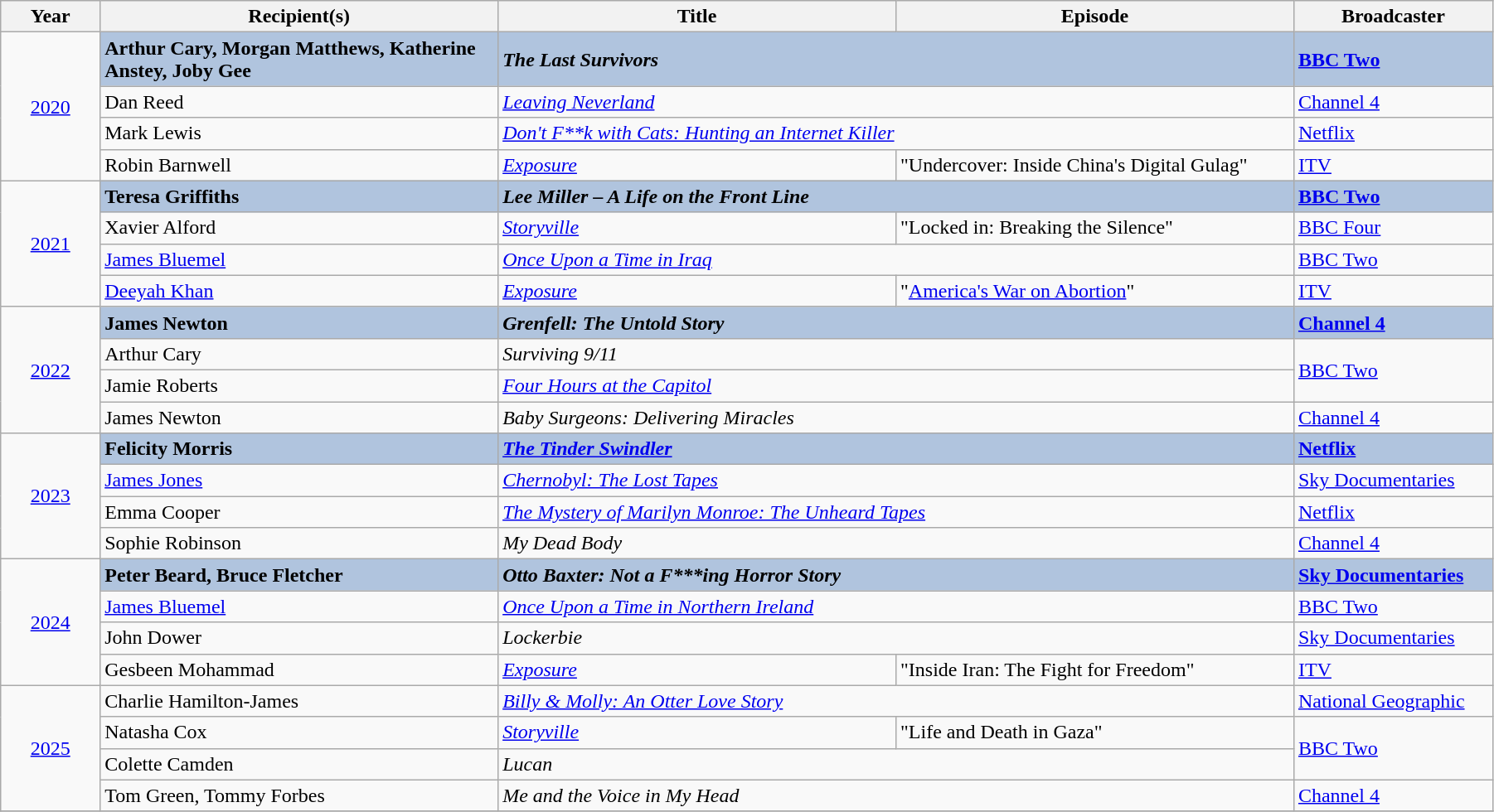<table class="wikitable" width="95%">
<tr>
<th width=5%>Year</th>
<th width=20%><strong>Recipient(s)</strong></th>
<th width=20%>Title</th>
<th width=20%>Episode</th>
<th width=10%><strong>Broadcaster</strong></th>
</tr>
<tr>
<td rowspan="4" style="text-align:center;"><a href='#'>2020</a><br></td>
<td style="background:#B0C4DE;"><strong>Arthur Cary, Morgan Matthews, Katherine Anstey, Joby Gee</strong></td>
<td colspan="2" style="background:#B0C4DE;"><strong><em>The Last Survivors</em></strong></td>
<td style="background:#B0C4DE;"><strong><a href='#'>BBC Two</a></strong></td>
</tr>
<tr>
<td>Dan Reed</td>
<td colspan="2"><em><a href='#'>Leaving Neverland</a></em></td>
<td><a href='#'>Channel 4</a></td>
</tr>
<tr>
<td>Mark Lewis</td>
<td colspan="2"><em><a href='#'>Don't F**k with Cats: Hunting an Internet Killer</a></em></td>
<td><a href='#'>Netflix</a></td>
</tr>
<tr>
<td>Robin Barnwell</td>
<td><em><a href='#'>Exposure</a></em></td>
<td>"Undercover: Inside China's Digital Gulag"</td>
<td><a href='#'>ITV</a></td>
</tr>
<tr>
<td rowspan="4" style="text-align:center;"><a href='#'>2021</a><br></td>
<td style="background:#B0C4DE;"><strong>Teresa Griffiths</strong></td>
<td style="background:#B0C4DE;" colspan="2"><strong><em>Lee Miller – A Life on the Front Line</em></strong></td>
<td style="background:#B0C4DE;"><strong><a href='#'>BBC Two</a></strong></td>
</tr>
<tr>
<td>Xavier Alford</td>
<td><em><a href='#'>Storyville</a></em></td>
<td>"Locked in: Breaking the Silence"</td>
<td><a href='#'>BBC Four</a></td>
</tr>
<tr>
<td><a href='#'>James Bluemel</a></td>
<td colspan="2"><em><a href='#'>Once Upon a Time in Iraq</a></em></td>
<td><a href='#'>BBC Two</a></td>
</tr>
<tr>
<td><a href='#'>Deeyah Khan</a></td>
<td><em><a href='#'>Exposure</a></em></td>
<td>"<a href='#'>America's War on Abortion</a>"</td>
<td><a href='#'>ITV</a></td>
</tr>
<tr>
<td rowspan="4" style="text-align:center;"><a href='#'>2022</a><br></td>
<td style="background:#B0C4DE;"><strong>James Newton</strong></td>
<td style="background:#B0C4DE;" colspan="2"><strong><em>Grenfell: The Untold Story</em></strong></td>
<td style="background:#B0C4DE;"><strong><a href='#'>Channel 4</a></strong></td>
</tr>
<tr>
<td>Arthur Cary</td>
<td colspan="2"><em>Surviving 9/11</em></td>
<td rowspan="2"><a href='#'>BBC Two</a></td>
</tr>
<tr>
<td>Jamie Roberts</td>
<td colspan="2"><em><a href='#'>Four Hours at the Capitol</a></em></td>
</tr>
<tr>
<td>James Newton</td>
<td colspan="2"><em>Baby Surgeons: Delivering Miracles</em></td>
<td><a href='#'>Channel 4</a></td>
</tr>
<tr>
<td rowspan="4" style="text-align:center;"><a href='#'>2023</a><br></td>
<td style="background:#B0C4DE;"><strong>Felicity Morris</strong></td>
<td style="background:#B0C4DE;" colspan="2"><strong><em><a href='#'>The Tinder Swindler</a></em></strong></td>
<td style="background:#B0C4DE;"><strong><a href='#'>Netflix</a></strong></td>
</tr>
<tr>
<td><a href='#'>James Jones</a></td>
<td colspan="2"><em><a href='#'>Chernobyl: The Lost Tapes</a></em></td>
<td><a href='#'>Sky Documentaries</a></td>
</tr>
<tr>
<td>Emma Cooper</td>
<td colspan="2"><em><a href='#'>The Mystery of Marilyn Monroe: The Unheard Tapes</a></em></td>
<td><a href='#'>Netflix</a></td>
</tr>
<tr>
<td>Sophie Robinson</td>
<td colspan="2"><em>My Dead Body</em></td>
<td><a href='#'>Channel 4</a></td>
</tr>
<tr>
<td rowspan="4" style="text-align:center;"><a href='#'>2024</a><br></td>
<td style="background:#B0C4DE;"><strong>Peter Beard, Bruce Fletcher</strong></td>
<td style="background:#B0C4DE;" colspan="2"><strong><em>Otto Baxter: Not a F***ing Horror Story</em></strong></td>
<td style="background:#B0C4DE;"><strong><a href='#'>Sky Documentaries</a></strong></td>
</tr>
<tr>
<td><a href='#'>James Bluemel</a></td>
<td colspan="2"><em><a href='#'>Once Upon a Time in Northern Ireland</a></em></td>
<td><a href='#'>BBC Two</a></td>
</tr>
<tr>
<td>John Dower</td>
<td colspan="2"><em>Lockerbie</em></td>
<td><a href='#'>Sky Documentaries</a></td>
</tr>
<tr>
<td>Gesbeen Mohammad</td>
<td><em><a href='#'>Exposure</a></em></td>
<td>"Inside Iran: The Fight for Freedom"</td>
<td><a href='#'>ITV</a></td>
</tr>
<tr>
<td rowspan="4" style="text-align:center;"><a href='#'>2025</a><br></td>
<td>Charlie Hamilton-James</td>
<td colspan="2"><em><a href='#'>Billy & Molly: An Otter Love Story</a></em></td>
<td><a href='#'>National Geographic</a></td>
</tr>
<tr>
<td>Natasha Cox</td>
<td><em><a href='#'>Storyville</a></em></td>
<td>"Life and Death in Gaza"</td>
<td rowspan="2"><a href='#'>BBC Two</a></td>
</tr>
<tr>
<td>Colette Camden</td>
<td colspan="2"><em>Lucan</em></td>
</tr>
<tr>
<td>Tom Green, Tommy Forbes</td>
<td colspan="2"><em>Me and the Voice in My Head</em></td>
<td><a href='#'>Channel 4</a></td>
</tr>
<tr>
</tr>
</table>
